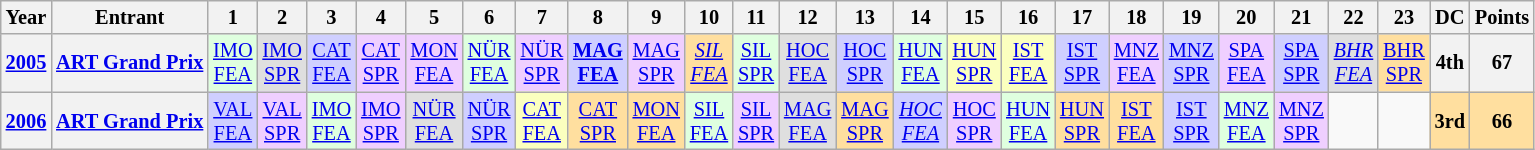<table class="wikitable" style="text-align:center; font-size:85%">
<tr>
<th>Year</th>
<th>Entrant</th>
<th>1</th>
<th>2</th>
<th>3</th>
<th>4</th>
<th>5</th>
<th>6</th>
<th>7</th>
<th>8</th>
<th>9</th>
<th>10</th>
<th>11</th>
<th>12</th>
<th>13</th>
<th>14</th>
<th>15</th>
<th>16</th>
<th>17</th>
<th>18</th>
<th>19</th>
<th>20</th>
<th>21</th>
<th>22</th>
<th>23</th>
<th>DC</th>
<th>Points</th>
</tr>
<tr>
<th><a href='#'>2005</a></th>
<th nowrap><a href='#'>ART Grand Prix</a></th>
<td style="background:#DFFFDF;"><a href='#'>IMO<br>FEA</a><br></td>
<td style="background:#DFDFDF;"><a href='#'>IMO<br>SPR</a><br></td>
<td style="background:#CFCFFF;"><a href='#'>CAT<br>FEA</a><br></td>
<td style="background:#EFCFFF;"><a href='#'>CAT<br>SPR</a><br></td>
<td style="background:#EFCFFF;"><a href='#'>MON<br>FEA</a><br></td>
<td style="background:#DFFFDF;"><a href='#'>NÜR<br>FEA</a><br></td>
<td style="background:#EFCFFF;"><a href='#'>NÜR<br>SPR</a><br></td>
<td style="background:#CFCFFF;"><strong><a href='#'>MAG<br>FEA</a></strong><br></td>
<td style="background:#EFCFFF;"><a href='#'>MAG<br>SPR</a><br></td>
<td style="background:#FFDF9F;"><em><a href='#'>SIL<br>FEA</a></em><br></td>
<td style="background:#DFFFDF;"><a href='#'>SIL<br>SPR</a><br></td>
<td style="background:#DFDFDF;"><a href='#'>HOC<br>FEA</a><br></td>
<td style="background:#CFCFFF;"><a href='#'>HOC<br>SPR</a><br></td>
<td style="background:#DFFFDF;"><a href='#'>HUN<br>FEA</a><br></td>
<td style="background:#FBFFBF;"><a href='#'>HUN<br>SPR</a><br></td>
<td style="background:#FBFFBF;"><a href='#'>IST<br>FEA</a><br></td>
<td style="background:#CFCFFF;"><a href='#'>IST<br>SPR</a><br></td>
<td style="background:#EFCFFF;"><a href='#'>MNZ<br>FEA</a><br></td>
<td style="background:#CFCFFF;"><a href='#'>MNZ<br>SPR</a><br></td>
<td style="background:#EFCFFF;"><a href='#'>SPA<br>FEA</a><br></td>
<td style="background:#CFCFFF;"><a href='#'>SPA<br>SPR</a><br></td>
<td style="background:#DFDFDF;"><em><a href='#'>BHR<br>FEA</a></em><br></td>
<td style="background:#FFDF9F;"><a href='#'>BHR<br>SPR</a><br></td>
<th>4th</th>
<th>67</th>
</tr>
<tr>
<th><a href='#'>2006</a></th>
<th nowrap><a href='#'>ART Grand Prix</a></th>
<td style="background:#CFCFFF;"><a href='#'>VAL<br>FEA</a><br></td>
<td style="background:#EFCFFF;"><a href='#'>VAL<br>SPR</a><br></td>
<td style="background:#DFFFDF;"><a href='#'>IMO<br>FEA</a><br></td>
<td style="background:#EFCFFF;"><a href='#'>IMO<br>SPR</a><br></td>
<td style="background:#DFDFDF;"><a href='#'>NÜR<br>FEA</a><br></td>
<td style="background:#CFCFFF;"><a href='#'>NÜR<br>SPR</a><br></td>
<td style="background:#FBFFBF;"><a href='#'>CAT<br>FEA</a><br></td>
<td style="background:#FFDF9F;"><a href='#'>CAT<br>SPR</a><br></td>
<td style="background:#FFDF9F;"><a href='#'>MON<br>FEA</a><br></td>
<td style="background:#DFFFDF;"><a href='#'>SIL<br>FEA</a><br></td>
<td style="background:#EFCFFF;"><a href='#'>SIL<br>SPR</a><br></td>
<td style="background:#DFDFDF;"><a href='#'>MAG<br>FEA</a><br></td>
<td style="background:#FFDF9F;"><a href='#'>MAG<br>SPR</a><br></td>
<td style="background:#CFCFFF;"><em><a href='#'>HOC<br>FEA</a></em><br></td>
<td style="background:#EFCFFF;"><a href='#'>HOC<br>SPR</a><br></td>
<td style="background:#DFFFDF;"><a href='#'>HUN<br>FEA</a><br></td>
<td style="background:#FFDF9F;"><a href='#'>HUN<br>SPR</a><br></td>
<td style="background:#FFDF9F;"><a href='#'>IST<br>FEA</a><br></td>
<td style="background:#CFCFFF;"><a href='#'>IST<br>SPR</a><br></td>
<td style="background:#DFFFDF;"><a href='#'>MNZ<br>FEA</a><br></td>
<td style="background:#EFCFFF;"><a href='#'>MNZ<br>SPR</a><br></td>
<td></td>
<td></td>
<td style="background:#FFDF9F;"><strong>3rd</strong></td>
<td style="background:#FFDF9F;"><strong>66</strong></td>
</tr>
</table>
